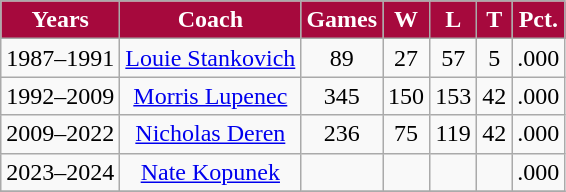<table class="wikitable" style="text-align:center">
<tr>
<th style="background:#A6093D; color:White;">Years</th>
<th style="background:#A6093D; color:White;">Coach</th>
<th style="background:#A6093D; color:White;">Games</th>
<th style="background:#A6093D; color:White;">W</th>
<th style="background:#A6093D; color:White;">L</th>
<th style="background:#A6093D; color:White;">T</th>
<th style="background:#A6093D; color:White;">Pct.</th>
</tr>
<tr>
<td>1987–1991</td>
<td><a href='#'>Louie Stankovich</a></td>
<td>89</td>
<td>27</td>
<td>57</td>
<td>5</td>
<td>.000</td>
</tr>
<tr>
<td>1992–2009</td>
<td><a href='#'>Morris Lupenec</a></td>
<td>345</td>
<td>150</td>
<td>153</td>
<td>42</td>
<td>.000</td>
</tr>
<tr>
<td>2009–2022</td>
<td><a href='#'>Nicholas Deren</a></td>
<td>236</td>
<td>75</td>
<td>119</td>
<td>42</td>
<td>.000</td>
</tr>
<tr>
<td>2023–2024</td>
<td><a href='#'>Nate Kopunek</a></td>
<td></td>
<td></td>
<td></td>
<td></td>
<td>.000</td>
</tr>
<tr>
</tr>
</table>
